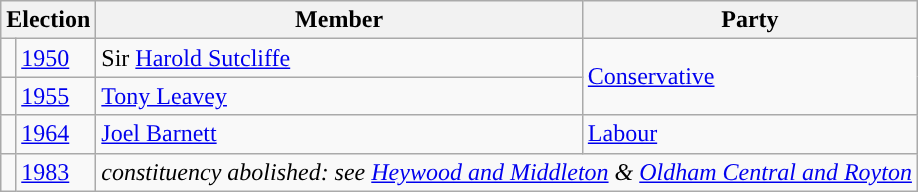<table class="wikitable">
<tr>
<th colspan="2">Election</th>
<th>Member</th>
<th>Party</th>
</tr>
<tr>
<td style="color:inherit;background-color: "></td>
<td><a href='#'>1950</a></td>
<td>Sir <a href='#'>Harold Sutcliffe</a></td>
<td rowspan="2"><a href='#'>Conservative</a></td>
</tr>
<tr>
<td style="color:inherit;background-color: "></td>
<td><a href='#'>1955</a></td>
<td><a href='#'>Tony Leavey</a></td>
</tr>
<tr>
<td style="color:inherit;background-color: "></td>
<td><a href='#'>1964</a></td>
<td><a href='#'>Joel Barnett</a></td>
<td><a href='#'>Labour</a></td>
</tr>
<tr>
<td></td>
<td><a href='#'>1983</a></td>
<td colspan="2"><em>constituency abolished: see <a href='#'>Heywood and Middleton</a> & <a href='#'>Oldham Central and Royton</a></em></td>
</tr>
</table>
